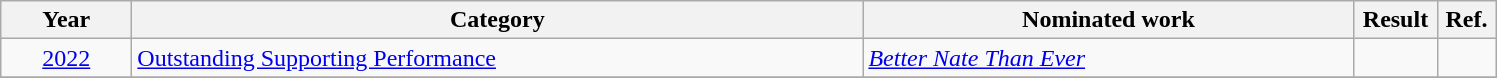<table class=wikitable>
<tr>
<th scope="col" style="width:5em;">Year</th>
<th scope="col" style="width:30em;">Category</th>
<th scope="col" style="width:20em;">Nominated work</th>
<th scope="col" style="width:3em;">Result</th>
<th scope="col" style="width:2em;">Ref.</th>
</tr>
<tr>
<td align="center"><a href='#'>2022</a></td>
<td><a href='#'>Outstanding Supporting Performance</a></td>
<td><em><a href='#'>Better Nate Than Ever</a></em></td>
<td></td>
<td align="center"></td>
</tr>
<tr>
</tr>
</table>
